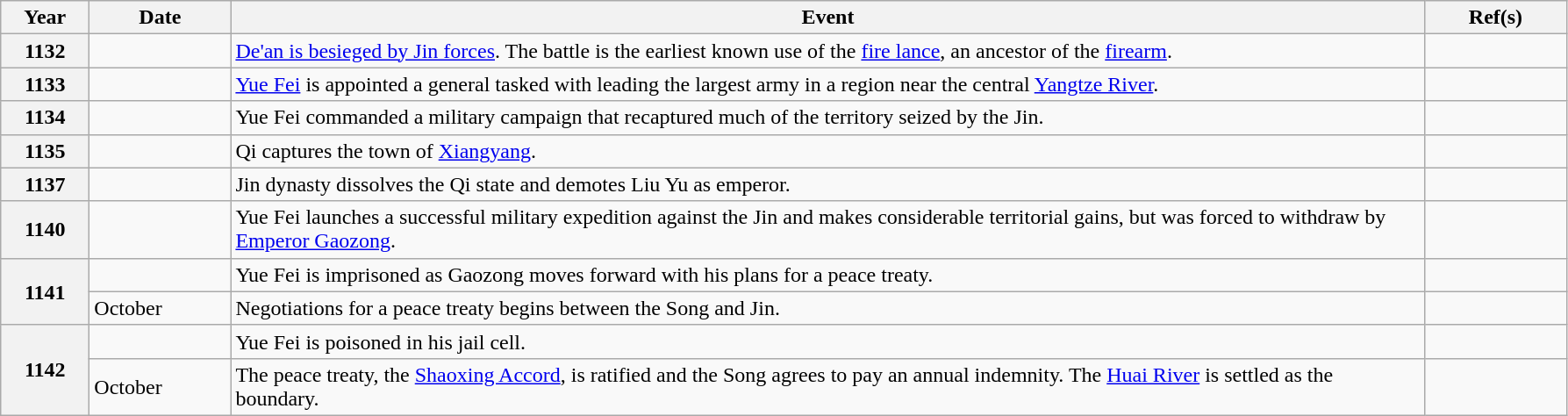<table class="sortable wikitable">
<tr>
<th scope="col" width="60pt"><strong>Year</strong></th>
<th scope="col" width="100pt" class="unsortable"><strong>Date</strong></th>
<th scope="col" width="900pt" class="unsortable"><strong>Event</strong></th>
<th scope="col" width="100pt" class="unsortable"><strong>Ref(s)</strong></th>
</tr>
<tr>
<th scope="row" rowspan="1">1132</th>
<td></td>
<td><a href='#'>De'an is besieged by Jin forces</a>. The battle is the earliest known use of the <a href='#'>fire lance</a>, an ancestor of the <a href='#'>firearm</a>.</td>
<td></td>
</tr>
<tr>
<th scope="row" rowspan="1">1133</th>
<td></td>
<td><a href='#'>Yue Fei</a> is appointed a general tasked with leading the largest army in a region near the central <a href='#'>Yangtze River</a>.</td>
<td></td>
</tr>
<tr>
<th scope="row" rowspan="1">1134</th>
<td></td>
<td>Yue Fei commanded a military campaign that recaptured much of the territory seized by the Jin.</td>
<td></td>
</tr>
<tr>
<th scope="row" rowspan="1">1135</th>
<td></td>
<td>Qi captures the town of <a href='#'>Xiangyang</a>.</td>
<td></td>
</tr>
<tr>
<th scope="row" rowspan="1">1137</th>
<td></td>
<td>Jin dynasty dissolves the Qi state and demotes Liu Yu as emperor.</td>
<td></td>
</tr>
<tr>
<th scope="row" rowspan="1">1140</th>
<td></td>
<td>Yue Fei launches a successful military expedition against the Jin and makes considerable territorial gains, but was forced to withdraw by <a href='#'>Emperor Gaozong</a>.</td>
<td></td>
</tr>
<tr>
<th scope="row" rowspan="2">1141</th>
<td></td>
<td>Yue Fei is imprisoned as Gaozong moves forward with his plans for a peace treaty.</td>
<td></td>
</tr>
<tr>
<td>October</td>
<td>Negotiations for a peace treaty begins between the Song and Jin.</td>
<td></td>
</tr>
<tr>
<th scope="row" rowspan="2">1142</th>
<td></td>
<td>Yue Fei is poisoned in his jail cell.</td>
<td></td>
</tr>
<tr>
<td>October</td>
<td>The peace treaty, the <a href='#'>Shaoxing Accord</a>, is ratified and the Song agrees to pay an annual indemnity. The <a href='#'>Huai River</a> is settled as the boundary.</td>
<td></td>
</tr>
</table>
